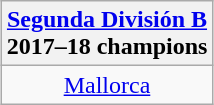<table class="wikitable" style="text-align: center; margin: 0 auto;">
<tr>
<th><a href='#'>Segunda División B</a><br>2017–18 champions</th>
</tr>
<tr>
<td><a href='#'>Mallorca</a></td>
</tr>
</table>
